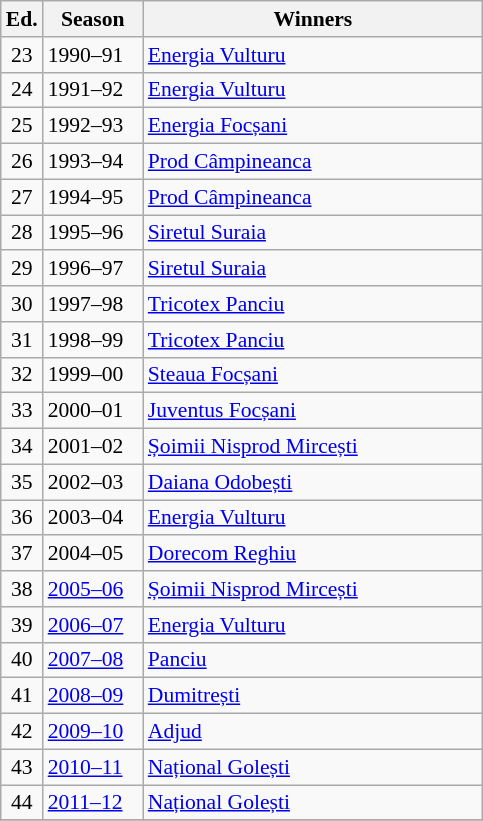<table class="wikitable" style="font-size:90%">
<tr>
<th><abbr>Ed.</abbr></th>
<th width="60">Season</th>
<th width="220">Winners</th>
</tr>
<tr>
<td align=center>23</td>
<td>1990–91</td>
<td><a href='#'>Energia Vulturu</a></td>
</tr>
<tr>
<td align=center>24</td>
<td>1991–92</td>
<td><a href='#'>Energia Vulturu</a></td>
</tr>
<tr>
<td align=center>25</td>
<td>1992–93</td>
<td><a href='#'>Energia Focșani</a></td>
</tr>
<tr>
<td align=center>26</td>
<td>1993–94</td>
<td><a href='#'>Prod Câmpineanca</a></td>
</tr>
<tr>
<td align=center>27</td>
<td>1994–95</td>
<td><a href='#'>Prod Câmpineanca</a></td>
</tr>
<tr>
<td align=center>28</td>
<td>1995–96</td>
<td><a href='#'>Siretul Suraia</a></td>
</tr>
<tr>
<td align=center>29</td>
<td>1996–97</td>
<td><a href='#'>Siretul Suraia</a></td>
</tr>
<tr>
<td align=center>30</td>
<td>1997–98</td>
<td><a href='#'>Tricotex Panciu</a></td>
</tr>
<tr>
<td align=center>31</td>
<td>1998–99</td>
<td><a href='#'>Tricotex Panciu</a></td>
</tr>
<tr>
<td align=center>32</td>
<td>1999–00</td>
<td><a href='#'>Steaua Focșani</a></td>
</tr>
<tr>
<td align=center>33</td>
<td>2000–01</td>
<td><a href='#'>Juventus Focșani</a></td>
</tr>
<tr>
<td align=center>34</td>
<td>2001–02</td>
<td><a href='#'>Șoimii Nisprod Mircești</a></td>
</tr>
<tr>
<td align=center>35</td>
<td>2002–03</td>
<td><a href='#'>Daiana Odobești</a></td>
</tr>
<tr>
<td align=center>36</td>
<td>2003–04</td>
<td><a href='#'>Energia Vulturu</a></td>
</tr>
<tr>
<td align=center>37</td>
<td>2004–05</td>
<td><a href='#'>Dorecom Reghiu</a></td>
</tr>
<tr>
<td align=center>38</td>
<td><a href='#'>2005–06</a></td>
<td><a href='#'>Șoimii Nisprod Mircești</a></td>
</tr>
<tr>
<td align=center>39</td>
<td><a href='#'>2006–07</a></td>
<td><a href='#'>Energia Vulturu</a></td>
</tr>
<tr>
<td align=center>40</td>
<td><a href='#'>2007–08</a></td>
<td><a href='#'>Panciu</a></td>
</tr>
<tr>
<td align=center>41</td>
<td><a href='#'>2008–09</a></td>
<td><a href='#'>Dumitrești</a></td>
</tr>
<tr>
<td align=center>42</td>
<td><a href='#'>2009–10</a></td>
<td><a href='#'>Adjud</a></td>
</tr>
<tr>
<td align=center>43</td>
<td><a href='#'>2010–11</a></td>
<td><a href='#'>Național Golești</a></td>
</tr>
<tr>
<td align=center>44</td>
<td><a href='#'>2011–12</a></td>
<td><a href='#'>Național Golești</a></td>
</tr>
<tr>
</tr>
</table>
